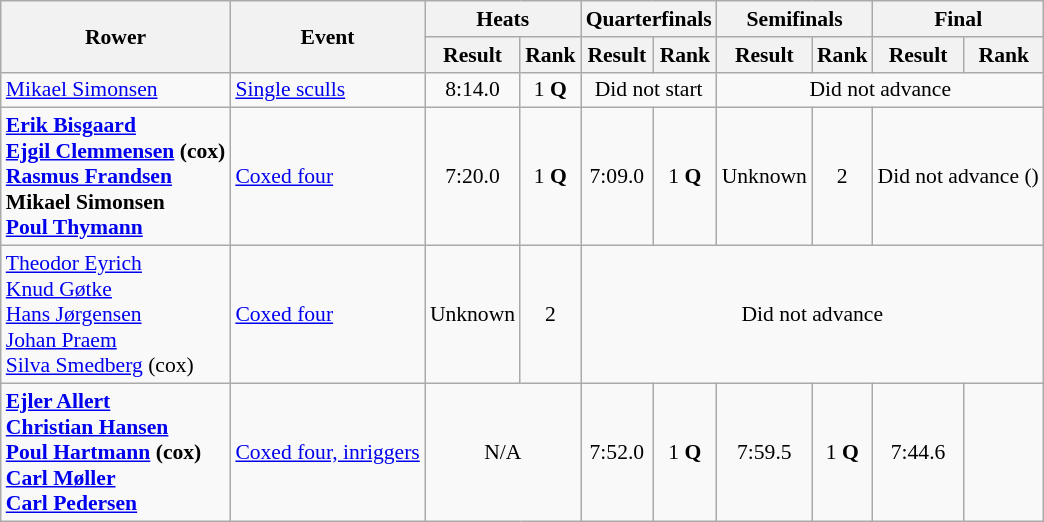<table class=wikitable style="font-size:90%">
<tr>
<th rowspan=2>Rower</th>
<th rowspan=2>Event</th>
<th colspan=2>Heats</th>
<th colspan=2>Quarterfinals</th>
<th colspan=2>Semifinals</th>
<th colspan=2>Final</th>
</tr>
<tr>
<th>Result</th>
<th>Rank</th>
<th>Result</th>
<th>Rank</th>
<th>Result</th>
<th>Rank</th>
<th>Result</th>
<th>Rank</th>
</tr>
<tr>
<td><a href='#'>Mikael Simonsen</a></td>
<td><a href='#'>Single sculls</a></td>
<td align=center>8:14.0</td>
<td align=center>1 <strong>Q</strong></td>
<td align=center colspan=2>Did not start</td>
<td align=center colspan=4>Did not advance</td>
</tr>
<tr>
<td><strong><a href='#'>Erik Bisgaard</a> <br> <a href='#'>Ejgil Clemmensen</a> (cox) <br> <a href='#'>Rasmus Frandsen</a> <br> Mikael Simonsen <br> <a href='#'>Poul Thymann</a></strong></td>
<td><a href='#'>Coxed four</a></td>
<td align=center>7:20.0</td>
<td align=center>1 <strong>Q</strong></td>
<td align=center>7:09.0</td>
<td align=center>1 <strong>Q</strong></td>
<td align=center>Unknown</td>
<td align=center>2</td>
<td align=center colspan=2>Did not advance ()</td>
</tr>
<tr>
<td><a href='#'>Theodor Eyrich</a> <br> <a href='#'>Knud Gøtke</a> <br> <a href='#'>Hans Jørgensen</a> <br> <a href='#'>Johan Praem</a> <br> <a href='#'>Silva Smedberg</a>	(cox)</td>
<td><a href='#'>Coxed four</a></td>
<td align=center>Unknown</td>
<td align=center>2</td>
<td align=center colspan=6>Did not advance</td>
</tr>
<tr>
<td><strong><a href='#'>Ejler Allert</a> <br> <a href='#'>Christian Hansen</a> <br> <a href='#'>Poul Hartmann</a> (cox) <br> <a href='#'>Carl Møller</a> <br> <a href='#'>Carl Pedersen</a></strong></td>
<td><a href='#'>Coxed four, inriggers</a></td>
<td align=center colspan=2>N/A</td>
<td align=center>7:52.0</td>
<td align=center>1 <strong>Q</strong></td>
<td align=center>7:59.5</td>
<td align=center>1 <strong>Q</strong></td>
<td align=center>7:44.6</td>
<td align=center></td>
</tr>
</table>
